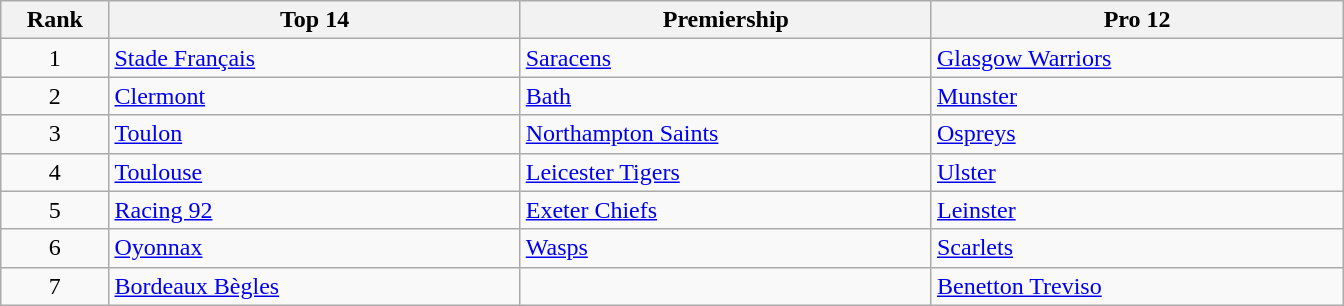<table class="wikitable">
<tr>
<th width=5%>Rank</th>
<th width=19%>Top 14</th>
<th width=19%>Premiership</th>
<th width=19%>Pro 12</th>
</tr>
<tr>
<td align=center>1</td>
<td> <a href='#'>Stade Français</a></td>
<td> <a href='#'>Saracens</a></td>
<td> <a href='#'>Glasgow Warriors</a></td>
</tr>
<tr>
<td align=center>2</td>
<td> <a href='#'>Clermont</a></td>
<td> <a href='#'>Bath</a></td>
<td> <a href='#'>Munster</a></td>
</tr>
<tr>
<td align=center>3</td>
<td> <a href='#'>Toulon</a></td>
<td> <a href='#'>Northampton Saints</a></td>
<td> <a href='#'>Ospreys</a></td>
</tr>
<tr>
<td align=center>4</td>
<td> <a href='#'>Toulouse</a></td>
<td> <a href='#'>Leicester Tigers</a></td>
<td> <a href='#'>Ulster</a></td>
</tr>
<tr>
<td align=center>5</td>
<td> <a href='#'>Racing 92</a></td>
<td> <a href='#'>Exeter Chiefs</a></td>
<td> <a href='#'>Leinster</a></td>
</tr>
<tr>
<td align=center>6</td>
<td> <a href='#'>Oyonnax</a></td>
<td> <a href='#'>Wasps</a></td>
<td> <a href='#'>Scarlets</a></td>
</tr>
<tr>
<td align=center>7</td>
<td> <a href='#'>Bordeaux Bègles</a></td>
<td></td>
<td> <a href='#'>Benetton Treviso</a></td>
</tr>
</table>
